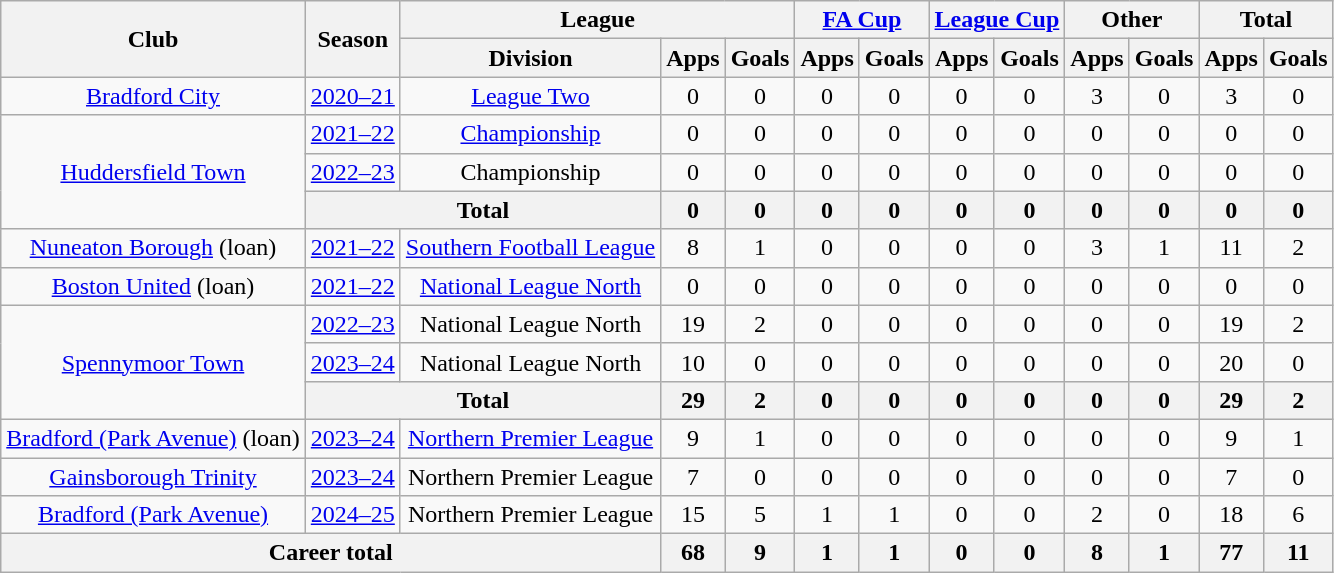<table class=wikitable style="text-align: center">
<tr>
<th rowspan=2>Club</th>
<th rowspan=2>Season</th>
<th colspan=3>League</th>
<th colspan=2><a href='#'>FA Cup</a></th>
<th colspan=2><a href='#'>League Cup</a></th>
<th colspan=2>Other</th>
<th colspan=2>Total</th>
</tr>
<tr>
<th>Division</th>
<th>Apps</th>
<th>Goals</th>
<th>Apps</th>
<th>Goals</th>
<th>Apps</th>
<th>Goals</th>
<th>Apps</th>
<th>Goals</th>
<th>Apps</th>
<th>Goals</th>
</tr>
<tr>
<td><a href='#'>Bradford City</a></td>
<td><a href='#'>2020–21</a></td>
<td><a href='#'>League Two</a></td>
<td>0</td>
<td>0</td>
<td>0</td>
<td>0</td>
<td>0</td>
<td>0</td>
<td>3</td>
<td>0</td>
<td>3</td>
<td>0</td>
</tr>
<tr>
<td rowspan=3><a href='#'>Huddersfield Town</a></td>
<td><a href='#'>2021–22</a></td>
<td><a href='#'>Championship</a></td>
<td>0</td>
<td>0</td>
<td>0</td>
<td>0</td>
<td>0</td>
<td>0</td>
<td>0</td>
<td>0</td>
<td>0</td>
<td>0</td>
</tr>
<tr>
<td><a href='#'>2022–23</a></td>
<td>Championship</td>
<td>0</td>
<td>0</td>
<td>0</td>
<td>0</td>
<td>0</td>
<td>0</td>
<td>0</td>
<td>0</td>
<td>0</td>
<td>0</td>
</tr>
<tr>
<th colspan="2">Total</th>
<th>0</th>
<th>0</th>
<th>0</th>
<th>0</th>
<th>0</th>
<th>0</th>
<th>0</th>
<th>0</th>
<th>0</th>
<th>0</th>
</tr>
<tr>
<td><a href='#'>Nuneaton Borough</a> (loan)</td>
<td><a href='#'>2021–22</a></td>
<td><a href='#'>Southern Football League</a></td>
<td>8</td>
<td>1</td>
<td>0</td>
<td>0</td>
<td>0</td>
<td>0</td>
<td>3</td>
<td>1</td>
<td>11</td>
<td>2</td>
</tr>
<tr>
<td><a href='#'>Boston United</a> (loan)</td>
<td><a href='#'>2021–22</a></td>
<td><a href='#'>National League North</a></td>
<td>0</td>
<td>0</td>
<td>0</td>
<td>0</td>
<td>0</td>
<td>0</td>
<td>0</td>
<td>0</td>
<td>0</td>
<td>0</td>
</tr>
<tr>
<td rowspan=3><a href='#'>Spennymoor Town</a></td>
<td><a href='#'>2022–23</a></td>
<td>National League North</td>
<td>19</td>
<td>2</td>
<td>0</td>
<td>0</td>
<td>0</td>
<td>0</td>
<td>0</td>
<td>0</td>
<td>19</td>
<td>2</td>
</tr>
<tr>
<td><a href='#'>2023–24</a></td>
<td>National League North</td>
<td>10</td>
<td>0</td>
<td>0</td>
<td>0</td>
<td>0</td>
<td>0</td>
<td>0</td>
<td>0</td>
<td>20</td>
<td>0</td>
</tr>
<tr>
<th colspan="2">Total</th>
<th>29</th>
<th>2</th>
<th>0</th>
<th>0</th>
<th>0</th>
<th>0</th>
<th>0</th>
<th>0</th>
<th>29</th>
<th>2</th>
</tr>
<tr>
<td><a href='#'>Bradford (Park Avenue)</a> (loan)</td>
<td><a href='#'>2023–24</a></td>
<td><a href='#'>Northern Premier League</a></td>
<td>9</td>
<td>1</td>
<td>0</td>
<td>0</td>
<td>0</td>
<td>0</td>
<td>0</td>
<td>0</td>
<td>9</td>
<td>1</td>
</tr>
<tr>
<td><a href='#'>Gainsborough Trinity</a></td>
<td><a href='#'>2023–24</a></td>
<td>Northern Premier League</td>
<td>7</td>
<td>0</td>
<td>0</td>
<td>0</td>
<td>0</td>
<td>0</td>
<td>0</td>
<td>0</td>
<td>7</td>
<td>0</td>
</tr>
<tr>
<td><a href='#'>Bradford (Park Avenue)</a></td>
<td><a href='#'>2024–25</a></td>
<td>Northern Premier League</td>
<td>15</td>
<td>5</td>
<td>1</td>
<td>1</td>
<td>0</td>
<td>0</td>
<td>2</td>
<td>0</td>
<td>18</td>
<td>6</td>
</tr>
<tr>
<th colspan=3>Career total</th>
<th>68</th>
<th>9</th>
<th>1</th>
<th>1</th>
<th>0</th>
<th>0</th>
<th>8</th>
<th>1</th>
<th>77</th>
<th>11</th>
</tr>
</table>
